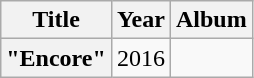<table class="wikitable plainrowheaders" style="text-align:center">
<tr>
<th scope="col">Title</th>
<th scope="col">Year</th>
<th scope="col">Album</th>
</tr>
<tr>
<th scope="row">"Encore"<br></th>
<td>2016</td>
<td></td>
</tr>
</table>
